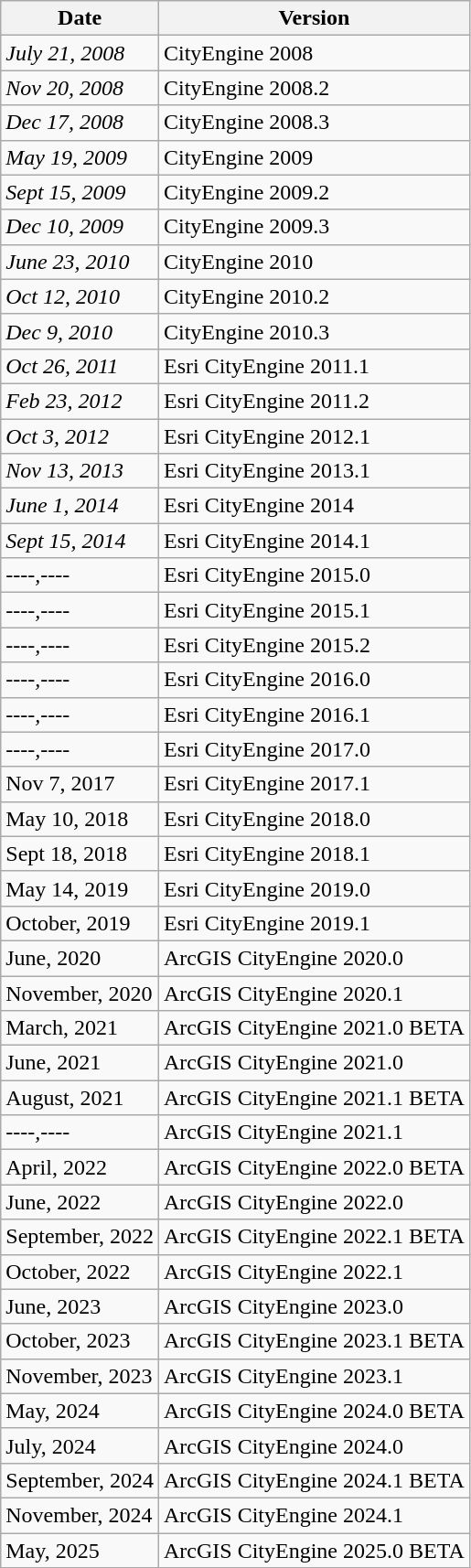<table class="wikitable">
<tr>
<th>Date</th>
<th>Version</th>
</tr>
<tr>
<td><em> July 21, 2008 </em></td>
<td>CityEngine 2008</td>
</tr>
<tr>
<td><em>Nov 20, 2008 </em></td>
<td>CityEngine 2008.2</td>
</tr>
<tr>
<td><em> Dec 17, 2008 </em></td>
<td>CityEngine 2008.3</td>
</tr>
<tr>
<td><em> May 19, 2009 </em></td>
<td>CityEngine 2009</td>
</tr>
<tr>
<td><em>Sept 15, 2009</em></td>
<td>CityEngine 2009.2</td>
</tr>
<tr>
<td><em>Dec 10, 2009</em></td>
<td>CityEngine 2009.3</td>
</tr>
<tr>
<td><em>June 23, 2010 </em></td>
<td>CityEngine 2010</td>
</tr>
<tr>
<td><em>Oct 12, 2010 </em></td>
<td>CityEngine 2010.2</td>
</tr>
<tr>
<td><em>Dec 9, 2010 </em></td>
<td>CityEngine 2010.3</td>
</tr>
<tr>
<td><em>Oct 26, 2011 </em></td>
<td>Esri CityEngine 2011.1</td>
</tr>
<tr>
<td><em>Feb 23, 2012 </em></td>
<td>Esri CityEngine 2011.2</td>
</tr>
<tr>
<td><em>Oct 3, 2012 </em></td>
<td>Esri CityEngine 2012.1</td>
</tr>
<tr>
<td><em>Nov 13, 2013 </em></td>
<td>Esri CityEngine 2013.1</td>
</tr>
<tr>
<td><em>June 1, 2014 </em></td>
<td>Esri CityEngine 2014</td>
</tr>
<tr>
<td><em>Sept 15, 2014 </em></td>
<td>Esri CityEngine 2014.1</td>
</tr>
<tr>
<td><em>----,---- </em></td>
<td>Esri CityEngine 2015.0</td>
</tr>
<tr>
<td><em>----,---- </em></td>
<td>Esri CityEngine 2015.1</td>
</tr>
<tr>
<td><em>----,---- </em></td>
<td>Esri CityEngine 2015.2</td>
</tr>
<tr>
<td><em>----,---- </em></td>
<td>Esri CityEngine 2016.0</td>
</tr>
<tr>
<td><em>----,---- </em></td>
<td>Esri CityEngine 2016.1</td>
</tr>
<tr>
<td><em>----,---- </em></td>
<td>Esri CityEngine 2017.0</td>
</tr>
<tr>
<td>Nov 7, 2017</td>
<td>Esri CityEngine 2017.1</td>
</tr>
<tr>
<td>May 10, 2018</td>
<td>Esri CityEngine 2018.0</td>
</tr>
<tr>
<td>Sept 18, 2018</td>
<td>Esri CityEngine 2018.1</td>
</tr>
<tr>
<td>May 14, 2019</td>
<td>Esri CityEngine 2019.0</td>
</tr>
<tr>
<td>October, 2019</td>
<td>Esri CityEngine 2019.1</td>
</tr>
<tr>
<td>June, 2020</td>
<td>ArcGIS CityEngine 2020.0</td>
</tr>
<tr ->
<td>November, 2020</td>
<td>ArcGIS CityEngine 2020.1</td>
</tr>
<tr>
<td>March, 2021</td>
<td>ArcGIS CityEngine 2021.0 BETA</td>
</tr>
<tr>
<td>June, 2021</td>
<td>ArcGIS CityEngine 2021.0</td>
</tr>
<tr>
<td>August, 2021</td>
<td>ArcGIS CityEngine 2021.1 BETA</td>
</tr>
<tr>
<td><em>----,---- </em></td>
<td>ArcGIS CityEngine 2021.1</td>
</tr>
<tr>
<td>April, 2022</td>
<td>ArcGIS CityEngine 2022.0 BETA</td>
</tr>
<tr>
<td>June, 2022</td>
<td>ArcGIS CityEngine 2022.0</td>
</tr>
<tr>
<td>September, 2022</td>
<td>ArcGIS CityEngine 2022.1 BETA</td>
</tr>
<tr>
<td>October, 2022</td>
<td>ArcGIS CityEngine 2022.1</td>
</tr>
<tr>
<td>June, 2023</td>
<td>ArcGIS CityEngine 2023.0</td>
</tr>
<tr>
<td>October, 2023</td>
<td>ArcGIS CityEngine 2023.1 BETA</td>
</tr>
<tr>
<td>November, 2023</td>
<td>ArcGIS CityEngine 2023.1</td>
</tr>
<tr>
<td>May, 2024</td>
<td>ArcGIS CityEngine 2024.0 BETA</td>
</tr>
<tr>
<td>July, 2024</td>
<td>ArcGIS CityEngine 2024.0</td>
</tr>
<tr>
<td>September, 2024</td>
<td>ArcGIS CityEngine 2024.1 BETA</td>
</tr>
<tr>
<td>November, 2024</td>
<td>ArcGIS CityEngine 2024.1</td>
</tr>
<tr>
<td>May, 2025</td>
<td>ArcGIS CityEngine 2025.0 BETA</td>
</tr>
</table>
